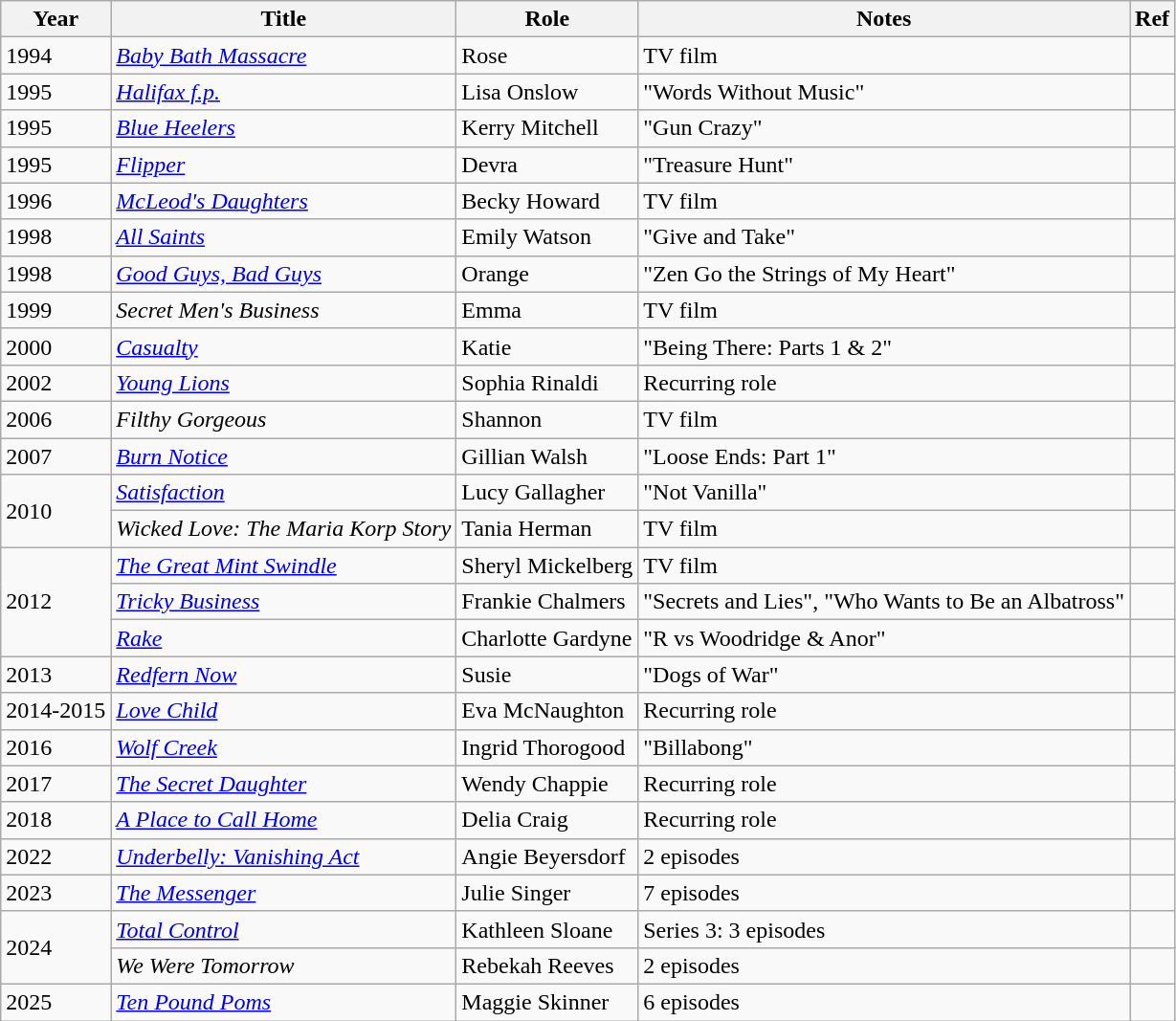<table class="wikitable sortable">
<tr>
<th>Year</th>
<th>Title</th>
<th>Role</th>
<th class="unsortable">Notes</th>
<th>Ref</th>
</tr>
<tr>
<td>1994</td>
<td><em><a href='#'>Baby Bath Massacre</a></em></td>
<td>Rose</td>
<td>TV film</td>
<td></td>
</tr>
<tr>
<td>1995</td>
<td><em><a href='#'>Halifax f.p.</a></em></td>
<td>Lisa Onslow</td>
<td>"Words Without Music"</td>
<td></td>
</tr>
<tr>
<td>1995</td>
<td><em><a href='#'>Blue Heelers</a></em></td>
<td>Kerry Mitchell</td>
<td>"Gun Crazy"</td>
<td></td>
</tr>
<tr>
<td>1995</td>
<td><em><a href='#'>Flipper</a></em></td>
<td>Devra</td>
<td>"Treasure Hunt"</td>
<td></td>
</tr>
<tr>
<td>1996</td>
<td><em><a href='#'>McLeod's Daughters</a></em></td>
<td>Becky Howard</td>
<td>TV film</td>
<td></td>
</tr>
<tr>
<td>1998</td>
<td><em><a href='#'>All Saints</a></em></td>
<td>Emily Watson</td>
<td>"Give and Take"</td>
<td></td>
</tr>
<tr>
<td>1998</td>
<td><em><a href='#'>Good Guys, Bad Guys</a></em></td>
<td>Orange</td>
<td>"Zen Go the Strings of My Heart"</td>
<td></td>
</tr>
<tr>
<td>1999</td>
<td><em>Secret Men's Business</em></td>
<td>Emma</td>
<td>TV film</td>
<td></td>
</tr>
<tr>
<td>2000</td>
<td><em><a href='#'>Casualty</a></em></td>
<td>Katie</td>
<td>"Being There: Parts 1 & 2"</td>
<td></td>
</tr>
<tr>
<td>2002</td>
<td><em><a href='#'>Young Lions</a></em></td>
<td>Sophia Rinaldi</td>
<td>Recurring role</td>
<td></td>
</tr>
<tr>
<td>2006</td>
<td><em>Filthy Gorgeous</em></td>
<td>Shannon</td>
<td>TV film</td>
<td></td>
</tr>
<tr>
<td>2007</td>
<td><em><a href='#'>Burn Notice</a></em></td>
<td>Gillian Walsh</td>
<td>"Loose Ends: Part 1"</td>
<td></td>
</tr>
<tr>
<td rowspan="2">2010</td>
<td><em><a href='#'>Satisfaction</a></em></td>
<td>Lucy Gallagher</td>
<td>"Not Vanilla"</td>
<td></td>
</tr>
<tr>
<td><em>Wicked Love: The Maria Korp Story</em></td>
<td>Tania Herman</td>
<td>TV film</td>
<td></td>
</tr>
<tr>
<td rowspan="3">2012</td>
<td><em><a href='#'>The Great Mint Swindle</a></em></td>
<td>Sheryl Mickelberg</td>
<td>TV film</td>
<td></td>
</tr>
<tr>
<td><em><a href='#'>Tricky Business</a></em></td>
<td>Frankie Chalmers</td>
<td>"Secrets and Lies", "Who Wants to Be an Albatross"</td>
<td></td>
</tr>
<tr>
<td><em><a href='#'>Rake</a></em></td>
<td>Charlotte Gardyne</td>
<td>"R vs Woodridge & Anor"</td>
<td></td>
</tr>
<tr>
<td>2013</td>
<td><em><a href='#'>Redfern Now</a></em></td>
<td>Susie</td>
<td>"Dogs of War"</td>
<td></td>
</tr>
<tr>
<td>2014-2015</td>
<td><em><a href='#'>Love Child</a></em></td>
<td>Eva McNaughton</td>
<td>Recurring role</td>
<td></td>
</tr>
<tr>
<td>2016</td>
<td><em><a href='#'>Wolf Creek</a></em></td>
<td>Ingrid Thorogood</td>
<td>"Billabong"</td>
<td></td>
</tr>
<tr>
<td>2017</td>
<td><em><a href='#'>The Secret Daughter</a></em></td>
<td>Wendy Chappie</td>
<td>Recurring role</td>
<td></td>
</tr>
<tr>
<td>2018</td>
<td><em><a href='#'>A Place to Call Home</a></em></td>
<td>Delia Craig</td>
<td>Recurring role</td>
<td></td>
</tr>
<tr>
<td>2022</td>
<td><em><a href='#'>Underbelly: Vanishing Act</a></em></td>
<td>Angie Beyersdorf</td>
<td>2 episodes</td>
<td></td>
</tr>
<tr>
<td>2023</td>
<td><em><a href='#'>The Messenger</a></em></td>
<td>Julie Singer</td>
<td>7 episodes</td>
<td></td>
</tr>
<tr>
<td rowspan="2">2024</td>
<td><em><a href='#'>Total Control</a></em></td>
<td>Kathleen Sloane</td>
<td>Series 3: 3 episodes</td>
<td></td>
</tr>
<tr>
<td><em>We Were Tomorrow</em></td>
<td>Rebekah Reeves</td>
<td>2 episodes</td>
<td></td>
</tr>
<tr>
<td>2025</td>
<td><em><a href='#'>Ten Pound Poms</a></em></td>
<td>Maggie Skinner</td>
<td>6 episodes</td>
<td></td>
</tr>
</table>
